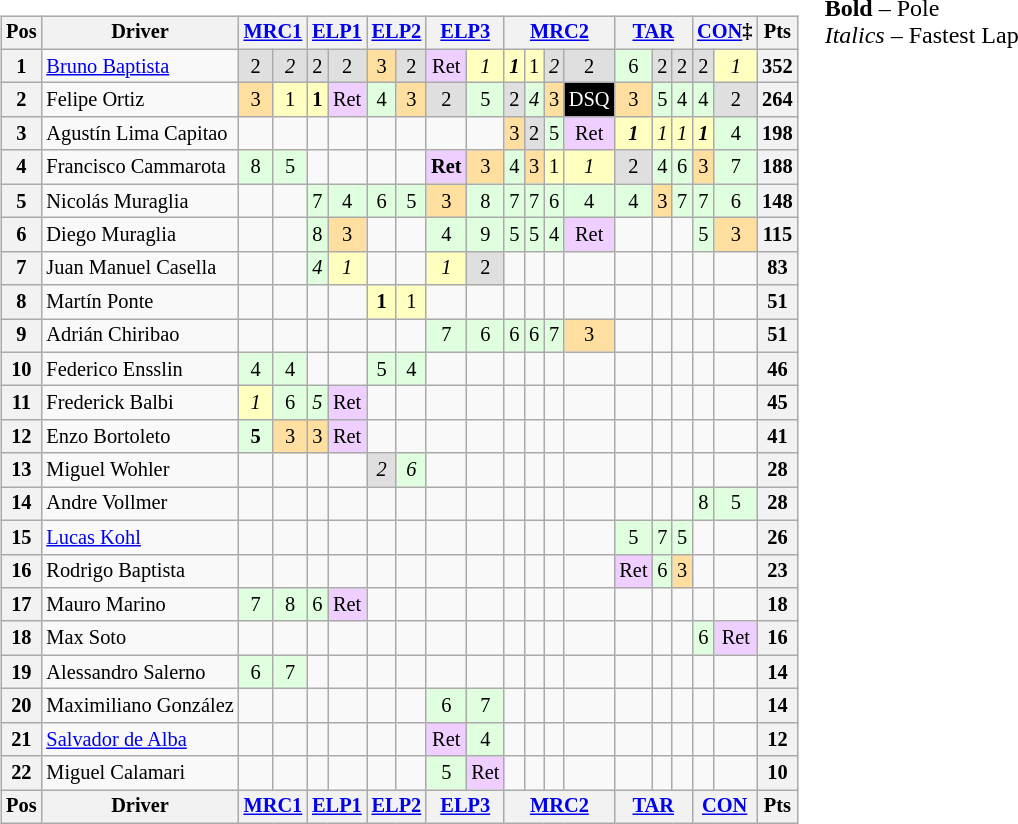<table>
<tr>
<td><br><table class="wikitable" style="font-size: 85%; text-align:center">
<tr valign="top">
<th valign="middle">Pos</th>
<th valign="middle">Driver</th>
<th colspan=2><a href='#'>MRC1</a><br></th>
<th colspan=2><a href='#'>ELP1</a><br></th>
<th colspan=2><a href='#'>ELP2</a><br></th>
<th colspan=2><a href='#'>ELP3</a><br></th>
<th colspan=4><a href='#'>MRC2</a><br></th>
<th colspan=3><a href='#'>TAR</a><br></th>
<th colspan=2><a href='#'>CON</a>‡<br></th>
<th valign="middle">Pts</th>
</tr>
<tr>
<th>1</th>
<td align=left> <a href='#'>Bruno Baptista</a></td>
<td style="background:#dfdfdf;">2</td>
<td style="background:#dfdfdf;"><em>2</em></td>
<td style="background:#dfdfdf;">2</td>
<td style="background:#dfdfdf;">2</td>
<td style="background:#ffdf9f;">3</td>
<td style="background:#dfdfdf;">2</td>
<td style="background:#efcfff;">Ret</td>
<td style="background:#ffffbf;"><em>1</em></td>
<td style="background:#ffffbf;"><strong><em>1</em></strong></td>
<td style="background:#ffffbf;">1</td>
<td style="background:#dfdfdf;"><em>2</em></td>
<td style="background:#dfdfdf;">2</td>
<td style="background:#dfffdf;">6</td>
<td style="background:#dfdfdf;">2</td>
<td style="background:#dfdfdf;">2</td>
<td style="background:#dfdfdf;">2</td>
<td style="background:#ffffbf;"><em>1</em></td>
<th>352</th>
</tr>
<tr>
<th>2</th>
<td align=left> Felipe Ortiz</td>
<td style="background:#ffdf9f;">3</td>
<td style="background:#ffffbf;">1</td>
<td style="background:#ffffbf;"><strong>1</strong></td>
<td style="background:#efcfff;">Ret</td>
<td style="background:#dfffdf;">4</td>
<td style="background:#ffdf9f;">3</td>
<td style="background:#dfdfdf;">2</td>
<td style="background:#dfffdf;">5</td>
<td style="background:#dfdfdf;">2</td>
<td style="background:#dfffdf;"><em>4</em></td>
<td style="background:#ffdf9f;">3</td>
<td style="background:#000000; color:white;">DSQ</td>
<td style="background:#ffdf9f;">3</td>
<td style="background:#dfffdf;">5</td>
<td style="background:#dfffdf;">4</td>
<td style="background:#dfffdf;">4</td>
<td style="background:#dfdfdf;">2</td>
<th>264</th>
</tr>
<tr>
<th>3</th>
<td align=left> Agustín Lima Capitao</td>
<td></td>
<td></td>
<td></td>
<td></td>
<td></td>
<td></td>
<td></td>
<td></td>
<td style="background:#ffdf9f;">3</td>
<td style="background:#dfdfdf;">2</td>
<td style="background:#dfffdf;">5</td>
<td style="background:#efcfff;">Ret</td>
<td style="background:#ffffbf;"><strong><em>1</em></strong></td>
<td style="background:#ffffbf;"><em>1</em></td>
<td style="background:#ffffbf;"><em>1</em></td>
<td style="background:#ffffbf;"><strong><em>1</em></strong></td>
<td style="background:#dfffdf;">4</td>
<th>198</th>
</tr>
<tr>
<th>4</th>
<td align=left> Francisco Cammarota</td>
<td style="background:#dfffdf;">8</td>
<td style="background:#dfffdf;">5</td>
<td></td>
<td></td>
<td></td>
<td></td>
<td style="background:#efcfff;"><strong>Ret</strong></td>
<td style="background:#ffdf9f;">3</td>
<td style="background:#dfffdf;">4</td>
<td style="background:#ffdf9f;">3</td>
<td style="background:#ffffbf;">1</td>
<td style="background:#ffffbf;"><em>1</em></td>
<td style="background:#dfdfdf;">2</td>
<td style="background:#dfffdf;">4</td>
<td style="background:#dfffdf;">6</td>
<td style="background:#ffdf9f;">3</td>
<td style="background:#dfffdf;">7</td>
<th>188</th>
</tr>
<tr>
<th>5</th>
<td align=left> Nicolás Muraglia</td>
<td></td>
<td></td>
<td style="background:#dfffdf;">7</td>
<td style="background:#dfffdf;">4</td>
<td style="background:#dfffdf;">6</td>
<td style="background:#dfffdf;">5</td>
<td style="background:#ffdf9f;">3</td>
<td style="background:#dfffdf;">8</td>
<td style="background:#dfffdf;">7</td>
<td style="background:#dfffdf;">7</td>
<td style="background:#dfffdf;">6</td>
<td style="background:#dfffdf;">4</td>
<td style="background:#dfffdf;">4</td>
<td style="background:#ffdf9f;">3</td>
<td style="background:#dfffdf;">7</td>
<td style="background:#dfffdf;">7</td>
<td style="background:#dfffdf;">6</td>
<th>148</th>
</tr>
<tr>
<th>6</th>
<td align=left> Diego Muraglia</td>
<td></td>
<td></td>
<td style="background:#dfffdf;">8</td>
<td style="background:#ffdf9f;">3</td>
<td></td>
<td></td>
<td style="background:#dfffdf;">4</td>
<td style="background:#dfffdf;">9</td>
<td style="background:#dfffdf;">5</td>
<td style="background:#dfffdf;">5</td>
<td style="background:#dfffdf;">4</td>
<td style="background:#efcfff;">Ret</td>
<td></td>
<td></td>
<td></td>
<td style="background:#dfffdf;">5</td>
<td style="background:#ffdf9f;">3</td>
<th>115</th>
</tr>
<tr>
<th>7</th>
<td align=left> Juan Manuel Casella</td>
<td></td>
<td></td>
<td style="background:#dfffdf;"><em>4</em></td>
<td style="background:#ffffbf;"><em>1</em></td>
<td></td>
<td></td>
<td style="background:#ffffbf;"><em>1</em></td>
<td style="background:#dfdfdf;">2</td>
<td></td>
<td></td>
<td></td>
<td></td>
<td></td>
<td></td>
<td></td>
<td></td>
<td></td>
<th>83</th>
</tr>
<tr>
<th>8</th>
<td align=left> Martín Ponte</td>
<td></td>
<td></td>
<td></td>
<td></td>
<td style="background:#ffffbf;"><strong>1</strong></td>
<td style="background:#ffffbf;">1</td>
<td></td>
<td></td>
<td></td>
<td></td>
<td></td>
<td></td>
<td></td>
<td></td>
<td></td>
<td></td>
<td></td>
<th>51</th>
</tr>
<tr>
<th>9</th>
<td align=left> Adrián Chiribao</td>
<td></td>
<td></td>
<td></td>
<td></td>
<td></td>
<td></td>
<td style="background:#dfffdf;">7</td>
<td style="background:#dfffdf;">6</td>
<td style="background:#dfffdf;">6</td>
<td style="background:#dfffdf;">6</td>
<td style="background:#dfffdf;">7</td>
<td style="background:#ffdf9f;">3</td>
<td></td>
<td></td>
<td></td>
<td></td>
<td></td>
<th>51</th>
</tr>
<tr>
<th>10</th>
<td align=left> Federico Ensslin</td>
<td style="background:#dfffdf;">4</td>
<td style="background:#dfffdf;">4</td>
<td></td>
<td></td>
<td style="background:#dfffdf;">5</td>
<td style="background:#dfffdf;">4</td>
<td></td>
<td></td>
<td></td>
<td></td>
<td></td>
<td></td>
<td></td>
<td></td>
<td></td>
<td></td>
<td></td>
<th>46</th>
</tr>
<tr>
<th>11</th>
<td align=left> Frederick Balbi</td>
<td style="background:#ffffbf;"><em>1</em></td>
<td style="background:#dfffdf;">6</td>
<td style="background:#dfffdf;"><em>5</em></td>
<td style="background:#efcfff;">Ret</td>
<td></td>
<td></td>
<td></td>
<td></td>
<td></td>
<td></td>
<td></td>
<td></td>
<td></td>
<td></td>
<td></td>
<td></td>
<td></td>
<th>45</th>
</tr>
<tr>
<th>12</th>
<td align=left> Enzo Bortoleto</td>
<td style="background:#dfffdf;"><strong>5</strong></td>
<td style="background:#ffdf9f;">3</td>
<td style="background:#ffdf9f;">3</td>
<td style="background:#efcfff;">Ret</td>
<td></td>
<td></td>
<td></td>
<td></td>
<td></td>
<td></td>
<td></td>
<td></td>
<td></td>
<td></td>
<td></td>
<td></td>
<td></td>
<th>41</th>
</tr>
<tr>
<th>13</th>
<td align=left> Miguel Wohler</td>
<td></td>
<td></td>
<td></td>
<td></td>
<td style="background:#dfdfdf;"><em>2</em></td>
<td style="background:#dfffdf;"><em>6</em></td>
<td></td>
<td></td>
<td></td>
<td></td>
<td></td>
<td></td>
<td></td>
<td></td>
<td></td>
<td></td>
<td></td>
<th>28</th>
</tr>
<tr>
<th>14</th>
<td align=left> Andre Vollmer</td>
<td></td>
<td></td>
<td></td>
<td></td>
<td></td>
<td></td>
<td></td>
<td></td>
<td></td>
<td></td>
<td></td>
<td></td>
<td></td>
<td></td>
<td></td>
<td style="background:#dfffdf;">8</td>
<td style="background:#dfffdf;">5</td>
<th>28</th>
</tr>
<tr>
<th>15</th>
<td align=left> <a href='#'>Lucas Kohl</a></td>
<td></td>
<td></td>
<td></td>
<td></td>
<td></td>
<td></td>
<td></td>
<td></td>
<td></td>
<td></td>
<td></td>
<td></td>
<td style="background:#dfffdf;">5</td>
<td style="background:#dfffdf;">7</td>
<td style="background:#dfffdf;">5</td>
<td></td>
<td></td>
<th>26</th>
</tr>
<tr>
<th>16</th>
<td align=left> Rodrigo Baptista</td>
<td></td>
<td></td>
<td></td>
<td></td>
<td></td>
<td></td>
<td></td>
<td></td>
<td></td>
<td></td>
<td></td>
<td></td>
<td style="background:#efcfff;">Ret</td>
<td style="background:#dfffdf;">6</td>
<td style="background:#ffdf9f;">3</td>
<td></td>
<td></td>
<th>23</th>
</tr>
<tr>
<th>17</th>
<td align=left> Mauro Marino</td>
<td style="background:#dfffdf;">7</td>
<td style="background:#dfffdf;">8</td>
<td style="background:#dfffdf;">6</td>
<td style="background:#efcfff;">Ret</td>
<td></td>
<td></td>
<td></td>
<td></td>
<td></td>
<td></td>
<td></td>
<td></td>
<td></td>
<td></td>
<td></td>
<td></td>
<td></td>
<th>18</th>
</tr>
<tr>
<th>18</th>
<td align=left> Max Soto</td>
<td></td>
<td></td>
<td></td>
<td></td>
<td></td>
<td></td>
<td></td>
<td></td>
<td></td>
<td></td>
<td></td>
<td></td>
<td></td>
<td></td>
<td></td>
<td style="background:#dfffdf;">6</td>
<td style="background:#efcfff;">Ret</td>
<th>16</th>
</tr>
<tr>
<th>19</th>
<td align=left> Alessandro Salerno</td>
<td style="background:#dfffdf;">6</td>
<td style="background:#dfffdf;">7</td>
<td></td>
<td></td>
<td></td>
<td></td>
<td></td>
<td></td>
<td></td>
<td></td>
<td></td>
<td></td>
<td></td>
<td></td>
<td></td>
<td></td>
<td></td>
<th>14</th>
</tr>
<tr>
<th>20</th>
<td align=left> Maximiliano González</td>
<td></td>
<td></td>
<td></td>
<td></td>
<td></td>
<td></td>
<td style="background:#dfffdf;">6</td>
<td style="background:#dfffdf;">7</td>
<td></td>
<td></td>
<td></td>
<td></td>
<td></td>
<td></td>
<td></td>
<td></td>
<td></td>
<th>14</th>
</tr>
<tr>
<th>21</th>
<td align=left> <a href='#'>Salvador de Alba</a></td>
<td></td>
<td></td>
<td></td>
<td></td>
<td></td>
<td></td>
<td style="background:#efcfff;">Ret</td>
<td style="background:#dfffdf;">4</td>
<td></td>
<td></td>
<td></td>
<td></td>
<td></td>
<td></td>
<td></td>
<td></td>
<td></td>
<th>12</th>
</tr>
<tr>
<th>22</th>
<td align=left> Miguel Calamari</td>
<td></td>
<td></td>
<td></td>
<td></td>
<td></td>
<td></td>
<td style="background:#dfffdf;">5</td>
<td style="background:#efcfff;">Ret</td>
<td></td>
<td></td>
<td></td>
<td></td>
<td></td>
<td></td>
<td></td>
<td></td>
<td></td>
<th>10</th>
</tr>
<tr valign="top">
<th valign="middle">Pos</th>
<th valign="middle">Driver</th>
<th colspan=2><a href='#'>MRC1</a><br></th>
<th colspan=2><a href='#'>ELP1</a><br></th>
<th colspan=2><a href='#'>ELP2</a><br></th>
<th colspan=2><a href='#'>ELP3</a><br></th>
<th colspan=4><a href='#'>MRC2</a><br></th>
<th colspan=3><a href='#'>TAR</a><br></th>
<th colspan=2><a href='#'>CON</a><br></th>
<th valign="middle">Pts</th>
</tr>
</table>
</td>
<td valign="top"><br>
<span><strong>Bold</strong> – Pole<br>
<em>Italics</em> – Fastest Lap</span></td>
</tr>
</table>
